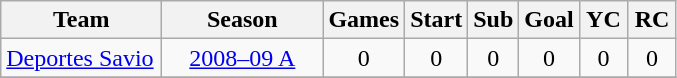<table class="wikitable" border="1">
<tr>
<th width="100">Team</th>
<th width="100">Season</th>
<th width="25">Games</th>
<th width="25">Start</th>
<th width="25">Sub</th>
<th width="25">Goal</th>
<th width="25">YC</th>
<th width="25">RC</th>
</tr>
<tr>
<td width="100"><a href='#'>Deportes Savio</a></td>
<td align="center"><a href='#'>2008–09 A</a></td>
<td align="center">0</td>
<td align="center">0</td>
<td align="center">0</td>
<td align="center">0</td>
<td align="center">0</td>
<td align="center">0</td>
</tr>
<tr>
</tr>
</table>
